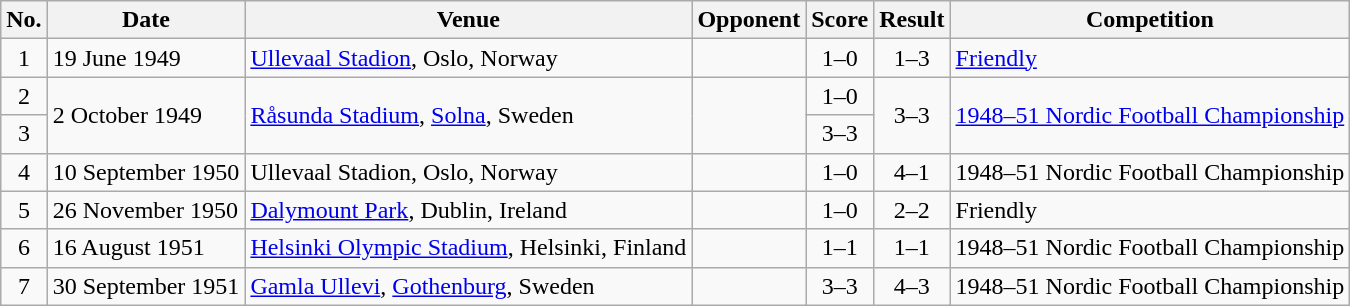<table class="wikitable sortable">
<tr>
<th scope="col">No.</th>
<th scope="col">Date</th>
<th scope="col">Venue</th>
<th scope="col">Opponent</th>
<th scope="col">Score</th>
<th scope="col">Result</th>
<th scope="col">Competition</th>
</tr>
<tr>
<td style="text-align:center">1</td>
<td>19 June 1949</td>
<td><a href='#'>Ullevaal Stadion</a>, Oslo, Norway</td>
<td></td>
<td style="text-align:center">1–0</td>
<td style="text-align:center">1–3</td>
<td><a href='#'>Friendly</a></td>
</tr>
<tr>
<td style="text-align:center">2</td>
<td rowspan="2">2 October 1949</td>
<td rowspan="2"><a href='#'>Råsunda Stadium</a>, <a href='#'>Solna</a>, Sweden</td>
<td rowspan="2"></td>
<td style="text-align:center">1–0</td>
<td style="text-align:center" rowspan="2">3–3</td>
<td rowspan="2"><a href='#'>1948–51 Nordic Football Championship</a></td>
</tr>
<tr>
<td style="text-align:center">3</td>
<td style="text-align:center">3–3</td>
</tr>
<tr>
<td style="text-align:center">4</td>
<td>10 September 1950</td>
<td>Ullevaal Stadion, Oslo, Norway</td>
<td></td>
<td style="text-align:center">1–0</td>
<td style="text-align:center">4–1</td>
<td>1948–51 Nordic Football Championship</td>
</tr>
<tr>
<td style="text-align:center">5</td>
<td>26 November 1950</td>
<td><a href='#'>Dalymount Park</a>, Dublin, Ireland</td>
<td></td>
<td style="text-align:center">1–0</td>
<td style="text-align:center">2–2</td>
<td>Friendly</td>
</tr>
<tr>
<td style="text-align:center">6</td>
<td>16 August 1951</td>
<td><a href='#'>Helsinki Olympic Stadium</a>, Helsinki, Finland</td>
<td></td>
<td style="text-align:center">1–1</td>
<td style="text-align:center">1–1</td>
<td>1948–51 Nordic Football Championship</td>
</tr>
<tr>
<td style="text-align:center">7</td>
<td>30 September 1951</td>
<td><a href='#'>Gamla Ullevi</a>, <a href='#'>Gothenburg</a>, Sweden</td>
<td></td>
<td style="text-align:center">3–3</td>
<td style="text-align:center">4–3</td>
<td>1948–51 Nordic Football Championship</td>
</tr>
</table>
